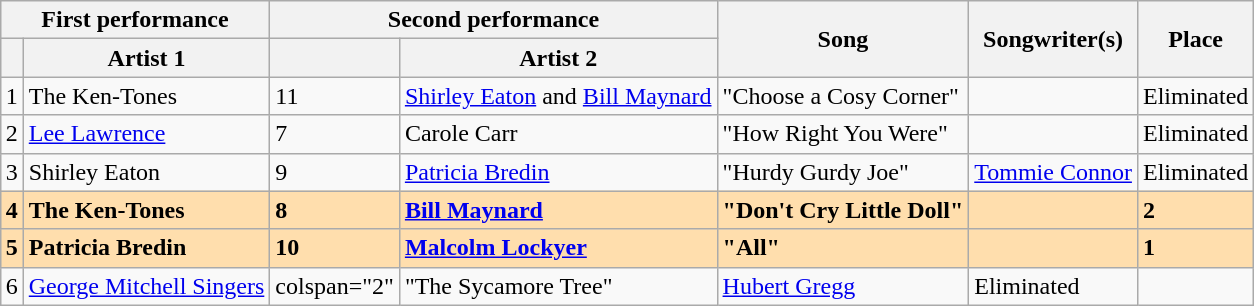<table class="sortable wikitable" style="margin: 1em auto 1em auto; text-align:left">
<tr>
<th colspan="2">First performance</th>
<th colspan="2">Second performance</th>
<th rowspan="2">Song</th>
<th rowspan="2">Songwriter(s)</th>
<th rowspan="2">Place</th>
</tr>
<tr>
<th></th>
<th>Artist 1</th>
<th></th>
<th>Artist 2</th>
</tr>
<tr>
<td>1</td>
<td>The Ken-Tones</td>
<td>11</td>
<td><a href='#'>Shirley Eaton</a> and <a href='#'>Bill Maynard</a></td>
<td>"Choose a Cosy Corner"</td>
<td></td>
<td>Eliminated</td>
</tr>
<tr>
<td>2</td>
<td><a href='#'>Lee Lawrence</a></td>
<td>7</td>
<td>Carole Carr</td>
<td>"How Right You Were"</td>
<td></td>
<td>Eliminated</td>
</tr>
<tr>
<td>3</td>
<td>Shirley Eaton</td>
<td>9</td>
<td><a href='#'>Patricia Bredin</a></td>
<td>"Hurdy Gurdy Joe"</td>
<td><a href='#'>Tommie Connor</a></td>
<td>Eliminated</td>
</tr>
<tr style="font-weight:bold; background:navajowhite">
<td>4</td>
<td>The Ken-Tones</td>
<td>8</td>
<td><a href='#'>Bill Maynard</a></td>
<td>"Don't Cry Little Doll"</td>
<td></td>
<td>2</td>
</tr>
<tr style="font-weight:bold; background:navajowhite">
<td>5</td>
<td>Patricia Bredin</td>
<td>10</td>
<td><a href='#'>Malcolm Lockyer</a></td>
<td>"All"</td>
<td></td>
<td>1</td>
</tr>
<tr>
<td>6</td>
<td><a href='#'>George Mitchell Singers</a></td>
<td>colspan="2" </td>
<td>"The Sycamore Tree"</td>
<td><a href='#'>Hubert Gregg</a></td>
<td>Eliminated</td>
</tr>
</table>
